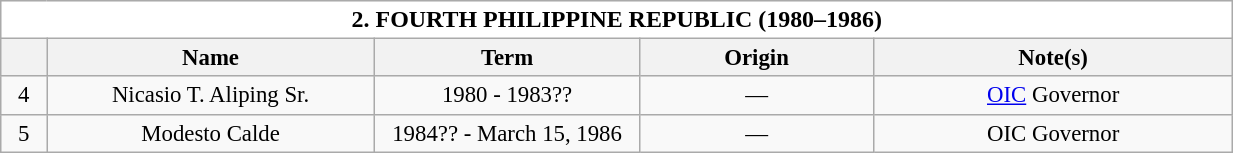<table class="wikitable collapsible collapsed" style="vertical-align:top;text-align:center;font-size:95%;">
<tr>
<th style="background-color:white;font-size:105%;width:51em;" colspan=5>2. FOURTH PHILIPPINE REPUBLIC (1980–1986)</th>
</tr>
<tr>
<th style="width: 1em;text-align:center"></th>
<th style="width: 10em;text-align:center">Name</th>
<th style="width: 8em;text-align:center">Term</th>
<th style="width: 7em;text-align:center">Origin</th>
<th style="width: 11em;text-align:center">Note(s)</th>
</tr>
<tr>
<td>4</td>
<td>Nicasio T. Aliping Sr.</td>
<td>1980 - 1983??</td>
<td>—</td>
<td><a href='#'>OIC</a> Governor</td>
</tr>
<tr>
<td>5</td>
<td>Modesto Calde</td>
<td>1984?? - March 15, 1986</td>
<td>—</td>
<td>OIC Governor</td>
</tr>
</table>
